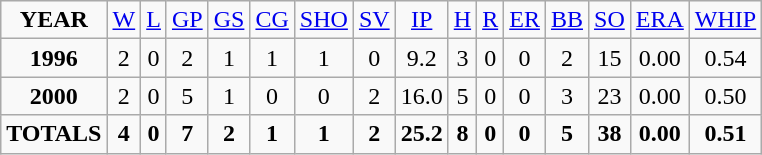<table class="wikitable" style="text-align:center;">
<tr>
<td><strong>YEAR</strong></td>
<td><a href='#'>W</a></td>
<td><a href='#'>L</a></td>
<td><a href='#'>GP</a></td>
<td><a href='#'>GS</a></td>
<td><a href='#'>CG</a></td>
<td><a href='#'>SHO</a></td>
<td><a href='#'>SV</a></td>
<td><a href='#'>IP</a></td>
<td><a href='#'>H</a></td>
<td><a href='#'>R</a></td>
<td><a href='#'>ER</a></td>
<td><a href='#'>BB</a></td>
<td><a href='#'>SO</a></td>
<td><a href='#'>ERA</a></td>
<td><a href='#'>WHIP</a></td>
</tr>
<tr>
<td><strong>1996</strong></td>
<td>2</td>
<td>0</td>
<td>2</td>
<td>1</td>
<td>1</td>
<td>1</td>
<td>0</td>
<td>9.2</td>
<td>3</td>
<td>0</td>
<td>0</td>
<td>2</td>
<td>15</td>
<td>0.00</td>
<td>0.54</td>
</tr>
<tr>
<td><strong>2000</strong></td>
<td>2</td>
<td>0</td>
<td>5</td>
<td>1</td>
<td>0</td>
<td>0</td>
<td>2</td>
<td>16.0</td>
<td>5</td>
<td>0</td>
<td>0</td>
<td>3</td>
<td>23</td>
<td>0.00</td>
<td>0.50</td>
</tr>
<tr>
<td><strong>TOTALS</strong></td>
<td><strong>4</strong></td>
<td><strong>0</strong></td>
<td><strong>7</strong></td>
<td><strong>2</strong></td>
<td><strong>1</strong></td>
<td><strong>1</strong></td>
<td><strong>2</strong></td>
<td><strong>25.2</strong></td>
<td><strong>8</strong></td>
<td><strong>0</strong></td>
<td><strong>0</strong></td>
<td><strong>5</strong></td>
<td><strong>38</strong></td>
<td><strong>0.00</strong></td>
<td><strong>0.51</strong></td>
</tr>
</table>
